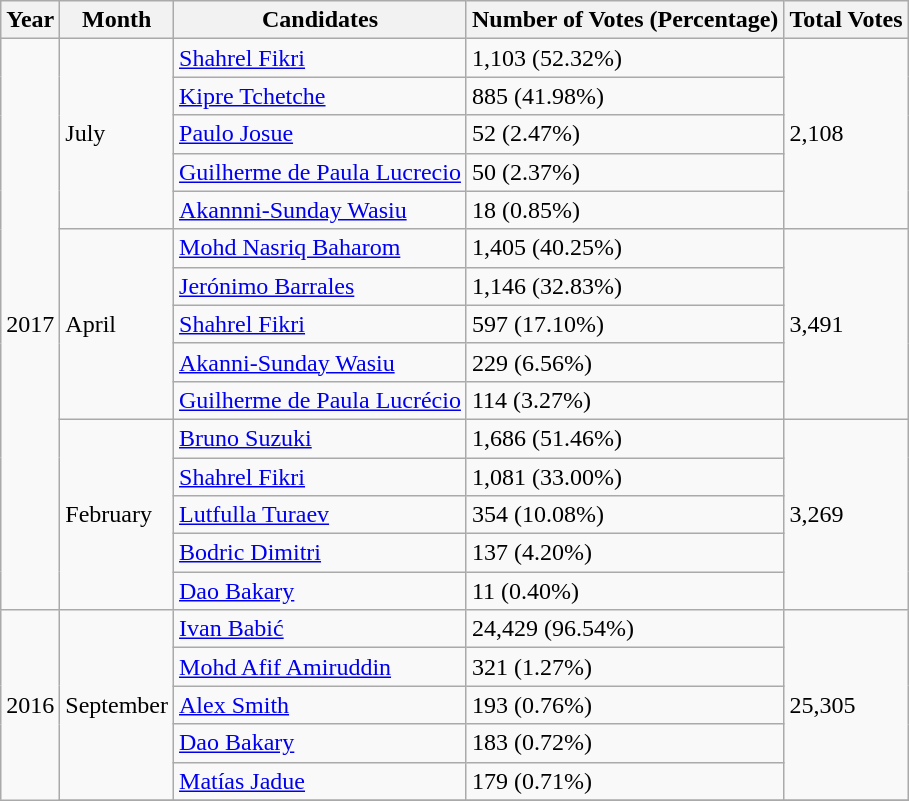<table class="wikitable sortable">
<tr>
<th>Year</th>
<th>Month</th>
<th>Candidates</th>
<th>Number of Votes (Percentage)</th>
<th>Total Votes</th>
</tr>
<tr>
<td rowspan=15>2017</td>
<td rowspan=5>July</td>
<td> <a href='#'>Shahrel Fikri</a></td>
<td>1,103 (52.32%)</td>
<td rowspan=5>2,108</td>
</tr>
<tr>
<td> <a href='#'>Kipre Tchetche</a></td>
<td>885 (41.98%)</td>
</tr>
<tr>
<td> <a href='#'>Paulo Josue</a></td>
<td>52 (2.47%)</td>
</tr>
<tr>
<td> <a href='#'>Guilherme de Paula Lucrecio</a></td>
<td>50 (2.37%)</td>
</tr>
<tr>
<td> <a href='#'>Akannni-Sunday Wasiu</a></td>
<td>18 (0.85%)</td>
</tr>
<tr>
<td rowspan=5>April</td>
<td> <a href='#'>Mohd Nasriq Baharom</a></td>
<td>1,405 (40.25%)</td>
<td rowspan=5>3,491</td>
</tr>
<tr>
<td> <a href='#'>Jerónimo Barrales</a></td>
<td>1,146 (32.83%)</td>
</tr>
<tr>
<td> <a href='#'>Shahrel Fikri</a></td>
<td>597 (17.10%)</td>
</tr>
<tr>
<td> <a href='#'>Akanni-Sunday Wasiu</a></td>
<td>229 (6.56%)</td>
</tr>
<tr>
<td> <a href='#'>Guilherme de Paula Lucrécio</a></td>
<td>114 (3.27%)</td>
</tr>
<tr>
<td rowspan=5>February</td>
<td>  <a href='#'>Bruno Suzuki</a></td>
<td>1,686 (51.46%)</td>
<td rowspan=5>3,269</td>
</tr>
<tr>
<td> <a href='#'>Shahrel Fikri</a></td>
<td>1,081 (33.00%)</td>
</tr>
<tr>
<td> <a href='#'>Lutfulla Turaev</a></td>
<td>354 (10.08%)</td>
</tr>
<tr>
<td> <a href='#'>Bodric Dimitri</a></td>
<td>137 (4.20%)</td>
</tr>
<tr>
<td> <a href='#'>Dao Bakary</a></td>
<td>11 (0.40%)</td>
</tr>
<tr>
<td rowspan=10>2016</td>
<td rowspan=5>September </td>
<td> <a href='#'>Ivan Babić</a></td>
<td>24,429 (96.54%)</td>
<td rowspan=5>25,305</td>
</tr>
<tr>
<td> <a href='#'>Mohd Afif Amiruddin</a></td>
<td>321 (1.27%)</td>
</tr>
<tr>
<td> <a href='#'>Alex Smith</a></td>
<td>193 (0.76%)</td>
</tr>
<tr>
<td> <a href='#'>Dao Bakary</a></td>
<td>183 (0.72%)</td>
</tr>
<tr>
<td> <a href='#'>Matías Jadue</a></td>
<td>179 (0.71%)</td>
</tr>
<tr>
</tr>
</table>
